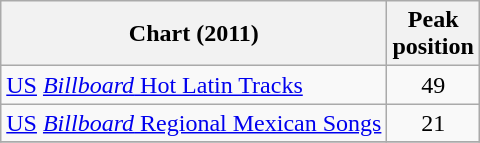<table class="wikitable">
<tr>
<th align="left">Chart (2011)</th>
<th align="left">Peak<br>position</th>
</tr>
<tr>
<td align="left"><a href='#'>US</a> <a href='#'><em>Billboard</em> Hot Latin Tracks</a></td>
<td align="center">49</td>
</tr>
<tr>
<td align="left"><a href='#'>US</a> <a href='#'><em>Billboard</em> Regional Mexican Songs</a></td>
<td align="center">21</td>
</tr>
<tr>
</tr>
</table>
